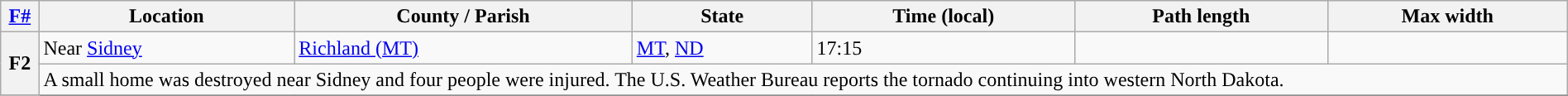<table class="wikitable sortable" style="width:100%;">
<tr>
<th scope="col" align="center"><a href='#'>F#</a><br></th>
<th scope="col" align="center" class="unsortable">Location</th>
<th scope="col" align="center" class="unsortable">County / Parish</th>
<th scope="col" align="center">State</th>
<th scope="col" align="center">Time (local)</th>
<th scope="col" align="center">Path length</th>
<th scope="col" align="center">Max width</th>
</tr>
<tr>
<th scope="row" rowspan="2" style="background-color:#">F2</th>
<td>Near <a href='#'>Sidney</a></td>
<td><a href='#'>Richland (MT)</a></td>
<td><a href='#'>MT</a>, <a href='#'>ND</a></td>
<td>17:15</td>
<td></td>
<td></td>
</tr>
<tr class="expand-child">
<td colspan="6" style="border-bottom: 1px solid black;">A small home was destroyed near Sidney and four people were injured. The U.S. Weather Bureau reports the tornado continuing into western North Dakota.</td>
</tr>
<tr>
</tr>
</table>
